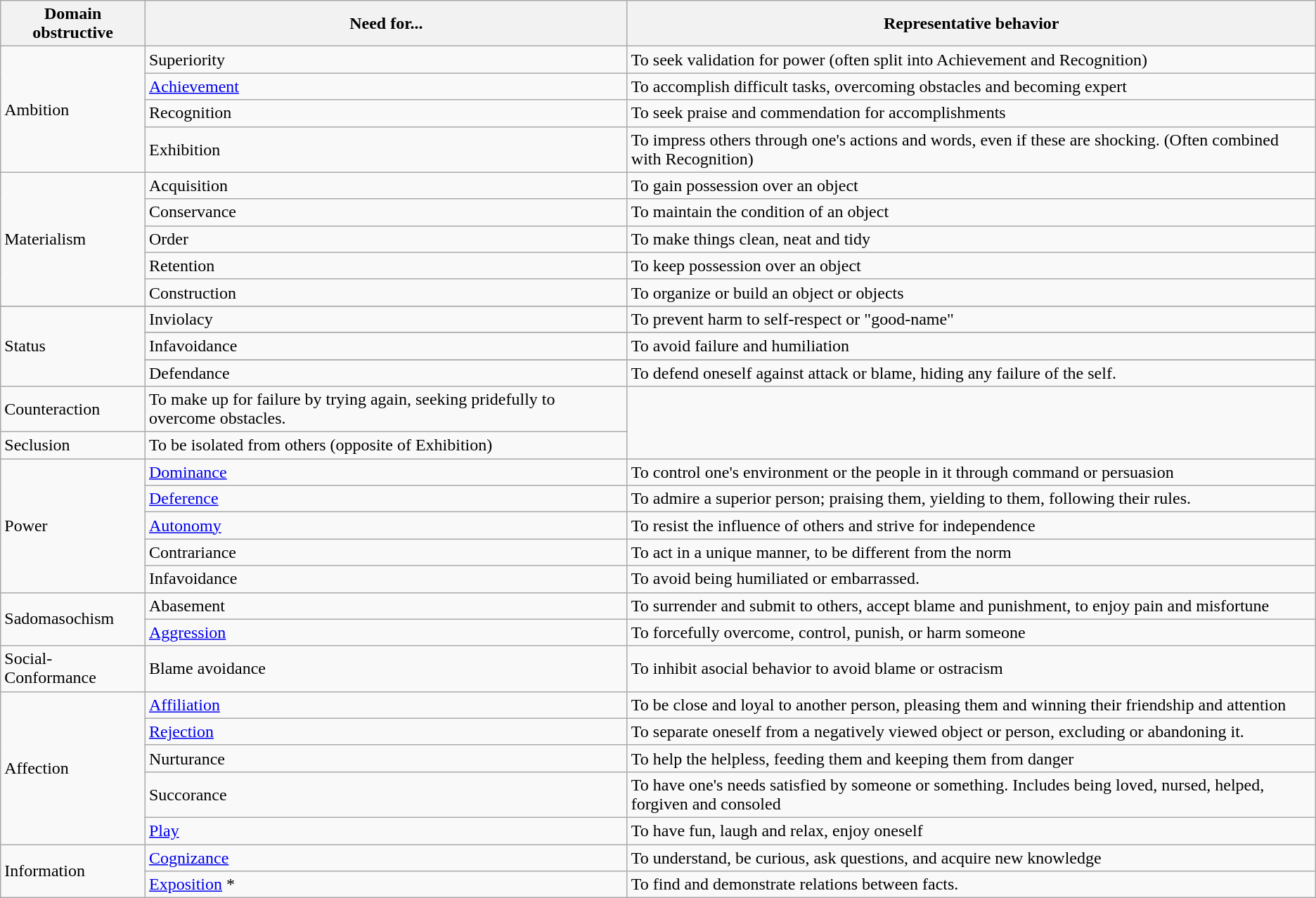<table class="wikitable sortable">
<tr>
<th>Domain obstructive</th>
<th>Need for...</th>
<th>Representative behavior</th>
</tr>
<tr>
<td rowspan="4">Ambition</td>
<td>Superiority</td>
<td>To seek validation for power (often split into Achievement and Recognition)</td>
</tr>
<tr>
<td><a href='#'>Achievement</a></td>
<td>To accomplish difficult tasks, overcoming obstacles and becoming expert</td>
</tr>
<tr>
<td>Recognition</td>
<td>To seek praise and commendation for accomplishments</td>
</tr>
<tr>
<td>Exhibition</td>
<td>To impress others through one's actions and words, even if these are shocking. (Often combined with Recognition)</td>
</tr>
<tr>
<td rowspan="5">Materialism</td>
<td>Acquisition</td>
<td>To gain possession over an object</td>
</tr>
<tr Acquisition>
<td>Conservance</td>
<td>To maintain the condition of an object</td>
</tr>
<tr>
<td>Order</td>
<td>To make things clean, neat and tidy</td>
</tr>
<tr Order>
<td>Retention</td>
<td>To keep possession over an object</td>
</tr>
<tr>
<td>Construction</td>
<td>To organize or build an object or objects</td>
</tr>
<tr>
</tr>
<tr To keep possession over objects>
</tr>
<tr To organize or building something>
</tr>
<tr>
<td rowspan="5">Status</td>
<td>Inviolacy</td>
<td>To prevent harm to self-respect or "good-name"</td>
</tr>
<tr>
</tr>
<tr Defense of status>
<td>Infavoidance</td>
<td>To avoid failure and humiliation</td>
</tr>
<tr To avoid failure and associated humiliation>
</tr>
<tr>
<td>Defendance</td>
<td>To defend oneself against attack or blame, hiding any failure of the self.</td>
</tr>
<tr>
<td>Counteraction</td>
<td>To make up for failure by trying again, seeking pridefully to overcome obstacles.</td>
</tr>
<tr>
<td>Seclusion</td>
<td>To be isolated from others (opposite of Exhibition)</td>
</tr>
<tr>
<td rowspan="5">Power</td>
<td><a href='#'>Dominance</a></td>
<td>To control one's environment or the people in it through command or persuasion</td>
</tr>
<tr>
<td><a href='#'>Deference</a></td>
<td>To admire a superior person; praising them, yielding to them, following their rules.</td>
</tr>
<tr>
<td><a href='#'>Autonomy</a></td>
<td>To resist the influence of others and strive for independence</td>
</tr>
<tr>
<td>Contrariance</td>
<td>To act in a unique manner, to be different from the norm</td>
</tr>
<tr>
<td>Infavoidance</td>
<td>To avoid being humiliated or embarrassed.</td>
</tr>
<tr>
<td rowspan="2">Sadomasochism</td>
<td>Abasement</td>
<td>To surrender and submit to others, accept blame and punishment, to enjoy pain and misfortune</td>
</tr>
<tr>
<td><a href='#'>Aggression</a></td>
<td>To forcefully overcome, control, punish, or harm someone</td>
</tr>
<tr>
<td>Social-Conformance</td>
<td>Blame avoidance</td>
<td>To inhibit asocial behavior to avoid blame or ostracism</td>
</tr>
<tr>
<td rowspan="5">Affection</td>
<td><a href='#'>Affiliation</a></td>
<td>To be close and loyal to another person, pleasing them and winning their friendship and attention</td>
</tr>
<tr>
<td><a href='#'>Rejection</a></td>
<td>To separate oneself from a negatively viewed object or person, excluding or abandoning it.</td>
</tr>
<tr>
<td>Nurturance</td>
<td>To help the helpless, feeding them and keeping them from danger</td>
</tr>
<tr>
<td>Succorance</td>
<td>To have one's needs satisfied by someone or something. Includes being loved, nursed, helped, forgiven and consoled</td>
</tr>
<tr>
<td><a href='#'>Play</a></td>
<td>To have fun, laugh and relax, enjoy oneself</td>
</tr>
<tr>
<td rowspan="2">Information</td>
<td><a href='#'>Cognizance</a></td>
<td>To understand, be curious, ask questions, and acquire new knowledge</td>
</tr>
<tr>
<td><a href='#'>Exposition</a> *</td>
<td>To find and demonstrate relations between facts.</td>
</tr>
</table>
